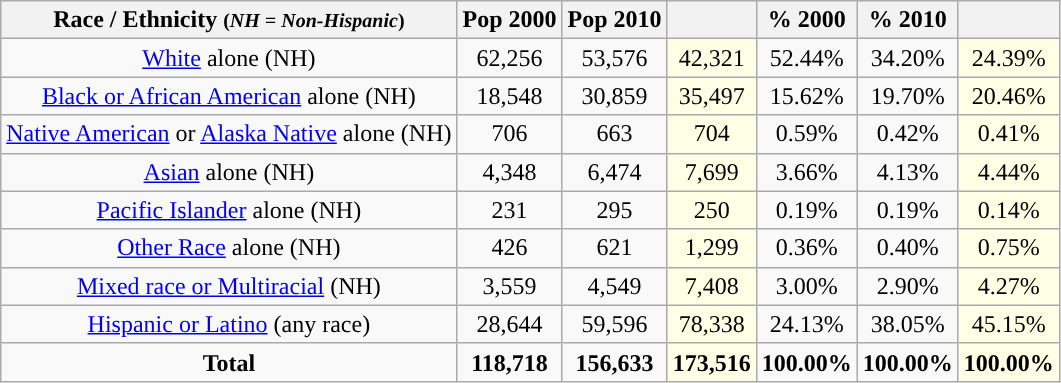<table class="wikitable" style="text-align:center;">
<tr>
<th>Race / Ethnicity <small>(<em>NH = Non-Hispanic</em>)</small></th>
<th>Pop 2000</th>
<th>Pop 2010</th>
<th></th>
<th>% 2000</th>
<th>% 2010</th>
<th></th>
</tr>
<tr>
<td><a href='#'>White</a> alone (NH)</td>
<td>62,256</td>
<td>53,576</td>
<td style='background: #ffffe6;'>42,321</td>
<td>52.44%</td>
<td>34.20%</td>
<td style='background: #ffffe6;'>24.39%</td>
</tr>
<tr>
<td><a href='#'>Black or African American</a> alone (NH)</td>
<td>18,548</td>
<td>30,859</td>
<td style='background: #ffffe6;'>35,497</td>
<td>15.62%</td>
<td>19.70%</td>
<td style='background: #ffffe6;'>20.46%</td>
</tr>
<tr>
<td><a href='#'>Native American</a> or <a href='#'>Alaska Native</a> alone (NH)</td>
<td>706</td>
<td>663</td>
<td style='background: #ffffe6;'>704</td>
<td>0.59%</td>
<td>0.42%</td>
<td style='background: #ffffe6;'>0.41%</td>
</tr>
<tr>
<td><a href='#'>Asian</a> alone (NH)</td>
<td>4,348</td>
<td>6,474</td>
<td style='background: #ffffe6;'>7,699</td>
<td>3.66%</td>
<td>4.13%</td>
<td style='background: #ffffe6;'>4.44%</td>
</tr>
<tr>
<td><a href='#'>Pacific Islander</a> alone (NH)</td>
<td>231</td>
<td>295</td>
<td style='background: #ffffe6;'>250</td>
<td>0.19%</td>
<td>0.19%</td>
<td style='background: #ffffe6;'>0.14%</td>
</tr>
<tr>
<td><a href='#'>Other Race</a> alone (NH)</td>
<td>426</td>
<td>621</td>
<td style='background: #ffffe6;'>1,299</td>
<td>0.36%</td>
<td>0.40%</td>
<td style='background: #ffffe6;'>0.75%</td>
</tr>
<tr>
<td><a href='#'>Mixed race or Multiracial</a> (NH)</td>
<td>3,559</td>
<td>4,549</td>
<td style='background: #ffffe6;'>7,408</td>
<td>3.00%</td>
<td>2.90%</td>
<td style='background: #ffffe6;'>4.27%</td>
</tr>
<tr>
<td><a href='#'>Hispanic or Latino</a> (any race)</td>
<td>28,644</td>
<td>59,596</td>
<td style='background: #ffffe6;'>78,338</td>
<td>24.13%</td>
<td>38.05%</td>
<td style='background: #ffffe6;'>45.15%</td>
</tr>
<tr>
<td><strong>Total</strong></td>
<td><strong>118,718</strong></td>
<td><strong>156,633</strong></td>
<td style='background: #ffffe6;'><strong>173,516</strong></td>
<td><strong>100.00%</strong></td>
<td><strong>100.00%</strong></td>
<td style='background: #ffffe6;'><strong>100.00%</strong></td>
</tr>
</table>
